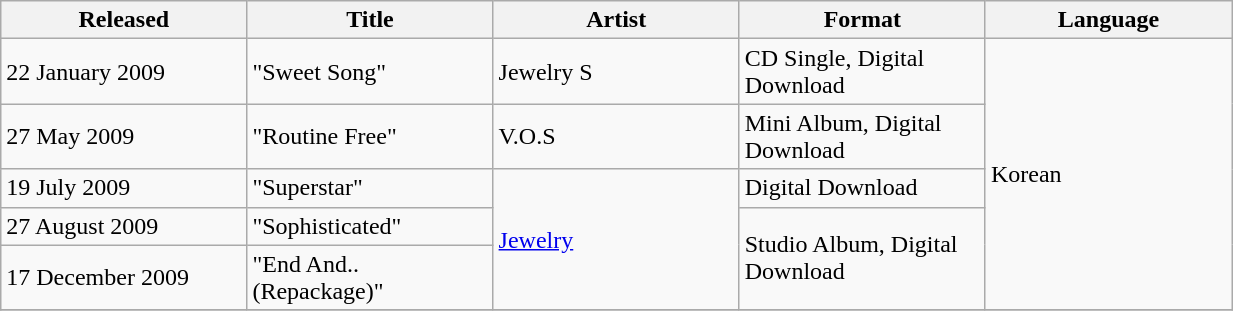<table class="wikitable sortable" align="left center" style="width:65%;">
<tr>
<th style="width:20%;">Released</th>
<th style="width:20%;">Title</th>
<th style="width:20%;">Artist</th>
<th style="width:20%;">Format</th>
<th style="width:20%;">Language</th>
</tr>
<tr>
<td>22 January 2009</td>
<td>"Sweet Song"</td>
<td rowspan="1">Jewelry S</td>
<td rowspan="1">CD Single, Digital Download</td>
<td rowspan="5">Korean</td>
</tr>
<tr>
<td>27 May 2009</td>
<td>"Routine Free"</td>
<td>V.O.S</td>
<td>Mini Album, Digital Download</td>
</tr>
<tr>
<td>19 July 2009</td>
<td>"Superstar"</td>
<td rowspan="3"><a href='#'>Jewelry</a></td>
<td>Digital Download</td>
</tr>
<tr>
<td>27 August 2009</td>
<td>"Sophisticated"</td>
<td rowspan="2">Studio Album, Digital Download</td>
</tr>
<tr>
<td>17 December 2009</td>
<td>"End And.. (Repackage)"</td>
</tr>
<tr>
</tr>
</table>
